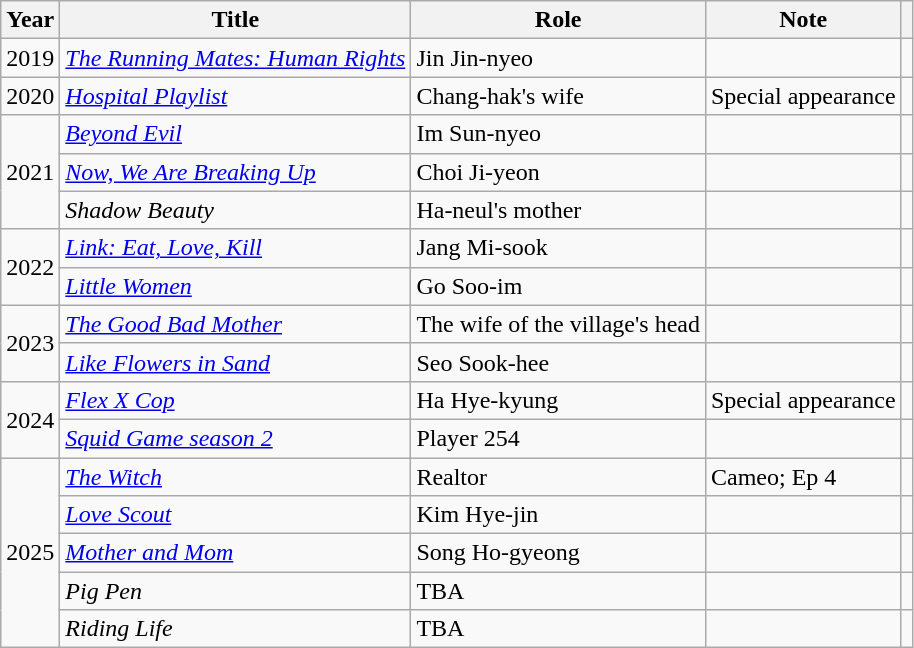<table class="wikitable">
<tr>
<th>Year</th>
<th>Title</th>
<th>Role</th>
<th>Note</th>
<th></th>
</tr>
<tr>
<td>2019</td>
<td><em><a href='#'>The Running Mates: Human Rights</a></em></td>
<td>Jin Jin-nyeo</td>
<td></td>
<td></td>
</tr>
<tr>
<td>2020</td>
<td><em><a href='#'>Hospital Playlist</a></em></td>
<td>Chang-hak's wife</td>
<td>Special appearance</td>
<td></td>
</tr>
<tr>
<td rowspan="3">2021</td>
<td><em><a href='#'>Beyond Evil</a></em></td>
<td>Im Sun-nyeo</td>
<td></td>
<td></td>
</tr>
<tr>
<td><em><a href='#'>Now, We Are Breaking Up</a></em></td>
<td>Choi Ji-yeon</td>
<td></td>
<td></td>
</tr>
<tr>
<td><em>Shadow Beauty</em></td>
<td>Ha-neul's mother</td>
<td></td>
<td></td>
</tr>
<tr>
<td rowspan="2">2022</td>
<td><em><a href='#'>Link: Eat, Love, Kill</a></em></td>
<td>Jang Mi-sook</td>
<td></td>
<td></td>
</tr>
<tr>
<td><em><a href='#'>Little Women</a></em></td>
<td>Go Soo-im</td>
<td></td>
<td></td>
</tr>
<tr>
<td rowspan="2">2023</td>
<td><em><a href='#'>The Good Bad Mother</a></em></td>
<td>The wife of the village's head</td>
<td></td>
<td></td>
</tr>
<tr>
<td><em><a href='#'>Like Flowers in Sand</a></em></td>
<td>Seo Sook-hee</td>
<td></td>
<td></td>
</tr>
<tr>
<td rowspan="2">2024</td>
<td><em><a href='#'>Flex X Cop</a></em></td>
<td>Ha Hye-kyung</td>
<td>Special appearance</td>
<td></td>
</tr>
<tr>
<td><em><a href='#'>Squid Game season 2</a></em></td>
<td>Player 254</td>
<td></td>
<td></td>
</tr>
<tr>
<td rowspan="5">2025</td>
<td><em><a href='#'>The Witch</a></em></td>
<td>Realtor</td>
<td>Cameo; Ep 4</td>
<td></td>
</tr>
<tr>
<td><em><a href='#'>Love Scout</a></em></td>
<td>Kim Hye-jin</td>
<td></td>
<td></td>
</tr>
<tr>
<td><em><a href='#'>Mother and Mom</a></em></td>
<td>Song Ho-gyeong</td>
<td></td>
<td></td>
</tr>
<tr>
<td><em>Pig Pen</em></td>
<td>TBA</td>
<td></td>
<td></td>
</tr>
<tr>
<td><em>Riding Life</em></td>
<td>TBA</td>
<td></td>
<td></td>
</tr>
</table>
